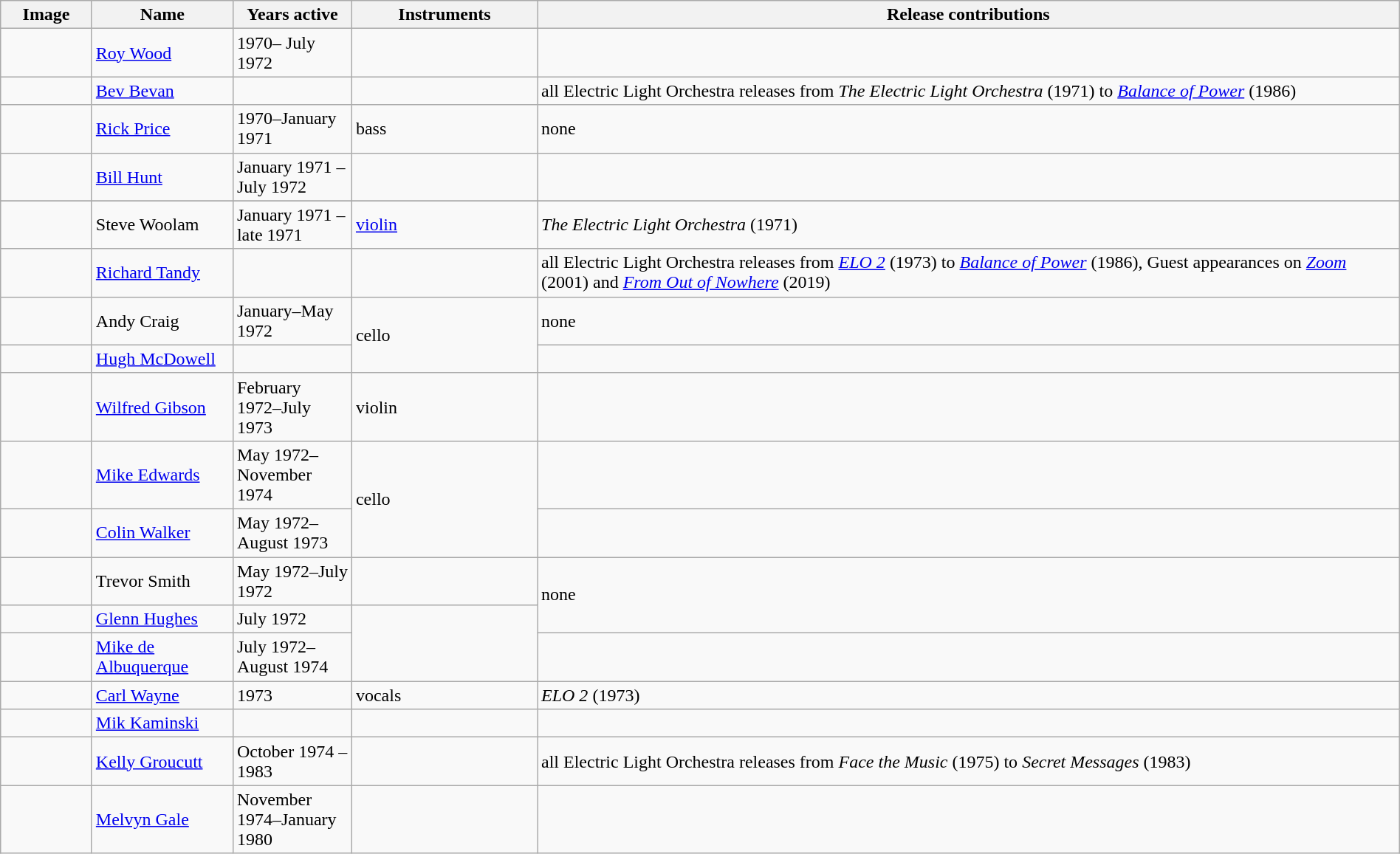<table class="wikitable" border="1" width=100%>
<tr>
<th width="75">Image</th>
<th width="120">Name</th>
<th width="100">Years active</th>
<th width="160">Instruments</th>
<th>Release contributions</th>
</tr>
<tr>
<td></td>
<td><a href='#'>Roy Wood</a></td>
<td>1970– July 1972</td>
<td></td>
<td></td>
</tr>
<tr>
<td></td>
<td><a href='#'>Bev Bevan</a></td>
<td></td>
<td></td>
<td>all Electric Light Orchestra releases from <em>The Electric Light Orchestra</em> (1971) to <em><a href='#'>Balance of Power</a></em> (1986)</td>
</tr>
<tr>
<td></td>
<td><a href='#'>Rick Price</a></td>
<td>1970–January 1971 </td>
<td>bass</td>
<td>none</td>
</tr>
<tr>
<td></td>
<td><a href='#'>Bill Hunt</a></td>
<td>January 1971 – July 1972</td>
<td></td>
<td></td>
</tr>
<tr>
</tr>
<tr>
<td></td>
<td>Steve Woolam</td>
<td>January 1971 – late 1971 </td>
<td><a href='#'>violin</a></td>
<td><em>The Electric Light Orchestra</em> (1971)</td>
</tr>
<tr>
<td></td>
<td><a href='#'>Richard Tandy</a></td>
<td></td>
<td></td>
<td>all Electric Light Orchestra releases from <em><a href='#'>ELO 2</a></em> (1973) to <em><a href='#'>Balance of Power</a></em> (1986), Guest appearances on <em><a href='#'>Zoom</a></em> (2001) and <em><a href='#'>From Out of Nowhere</a></em> (2019)</td>
</tr>
<tr>
<td></td>
<td>Andy Craig</td>
<td>January–May 1972</td>
<td rowspan="2">cello</td>
<td>none</td>
</tr>
<tr>
<td></td>
<td><a href='#'>Hugh McDowell</a></td>
<td></td>
<td></td>
</tr>
<tr>
<td></td>
<td><a href='#'>Wilfred Gibson</a></td>
<td>February 1972–July 1973 </td>
<td>violin</td>
<td></td>
</tr>
<tr>
<td></td>
<td><a href='#'>Mike Edwards</a></td>
<td>May 1972–November 1974 </td>
<td rowspan="2">cello</td>
<td></td>
</tr>
<tr>
<td></td>
<td><a href='#'>Colin Walker</a></td>
<td>May 1972–August 1973</td>
<td></td>
</tr>
<tr>
<td></td>
<td>Trevor Smith</td>
<td>May 1972–July 1972</td>
<td></td>
<td rowspan="2">none</td>
</tr>
<tr>
<td></td>
<td><a href='#'>Glenn Hughes</a></td>
<td>July 1972</td>
<td rowspan="2"></td>
</tr>
<tr>
<td></td>
<td><a href='#'>Mike de Albuquerque</a></td>
<td>July 1972–August 1974</td>
<td></td>
</tr>
<tr>
<td></td>
<td><a href='#'>Carl Wayne</a></td>
<td>1973 </td>
<td>vocals</td>
<td><em>ELO 2</em> (1973)</td>
</tr>
<tr>
<td></td>
<td><a href='#'>Mik Kaminski</a></td>
<td></td>
<td></td>
<td></td>
</tr>
<tr>
<td></td>
<td><a href='#'>Kelly Groucutt</a></td>
<td>October 1974 – 1983 </td>
<td></td>
<td>all Electric Light Orchestra releases from <em>Face the Music</em> (1975) to <em>Secret Messages</em> (1983)</td>
</tr>
<tr>
<td></td>
<td><a href='#'>Melvyn Gale</a></td>
<td>November 1974–January 1980</td>
<td></td>
<td></td>
</tr>
</table>
